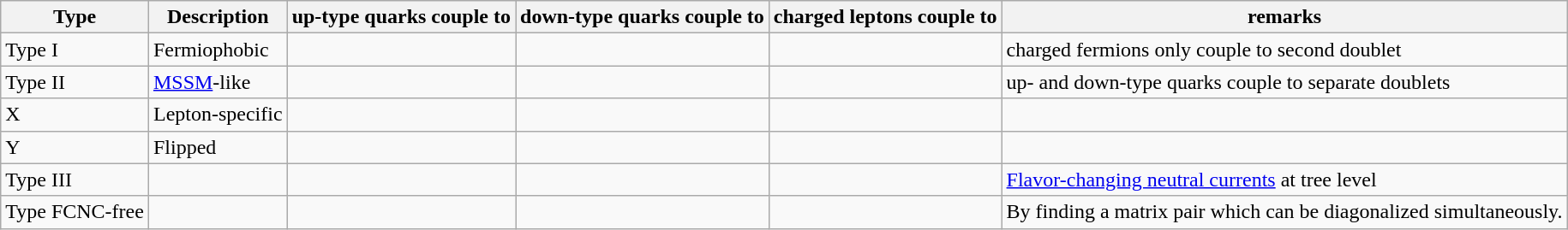<table class="wikitable">
<tr>
<th>Type</th>
<th>Description</th>
<th>up-type quarks couple to</th>
<th>down-type quarks couple to</th>
<th>charged leptons couple to</th>
<th>remarks</th>
</tr>
<tr>
<td>Type I</td>
<td>Fermiophobic</td>
<td style="text-align:center;"></td>
<td style="text-align:center;"></td>
<td style="text-align:center;"></td>
<td>charged fermions only couple to second doublet</td>
</tr>
<tr>
<td>Type II</td>
<td><a href='#'>MSSM</a>-like</td>
<td style="text-align:center;"></td>
<td style="text-align:center;"></td>
<td style="text-align:center;"></td>
<td>up- and down-type quarks couple to separate doublets</td>
</tr>
<tr>
<td>X</td>
<td>Lepton-specific</td>
<td style="text-align:center;"></td>
<td style="text-align:center;"></td>
<td style="text-align:center;"></td>
<td></td>
</tr>
<tr>
<td>Y</td>
<td>Flipped</td>
<td style="text-align:center;"></td>
<td style="text-align:center;"></td>
<td style="text-align:center;"></td>
<td></td>
</tr>
<tr>
<td>Type III</td>
<td></td>
<td style="text-align:center;"></td>
<td style="text-align:center;"></td>
<td style="text-align:center;"></td>
<td><a href='#'>Flavor-changing neutral currents</a> at tree level</td>
</tr>
<tr>
<td>Type FCNC-free</td>
<td></td>
<td style="text-align:center;"></td>
<td style="text-align:center;"></td>
<td style="text-align:center;"></td>
<td>By finding a matrix pair which can be diagonalized simultaneously. </td>
</tr>
</table>
